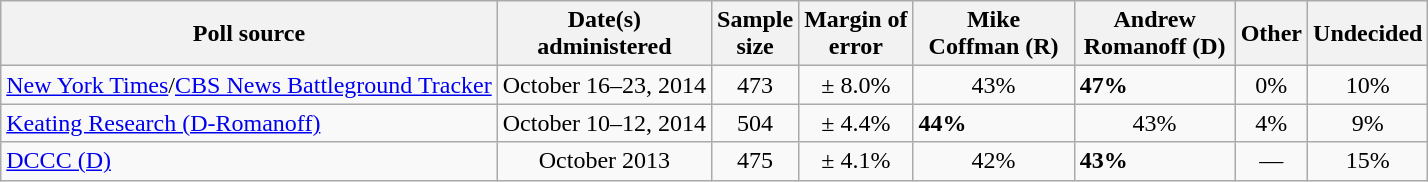<table class="wikitable">
<tr>
<th>Poll source</th>
<th>Date(s)<br>administered</th>
<th>Sample<br>size</th>
<th>Margin of<br>error</th>
<th style="width:100px;">Mike<br>Coffman (R)</th>
<th style="width:100px;">Andrew<br>Romanoff (D)</th>
<th>Other</th>
<th>Undecided</th>
</tr>
<tr>
<td><a href='#'>New York Times</a>/<a href='#'>CBS News Battleground Tracker</a></td>
<td align=center>October 16–23, 2014</td>
<td align=center>473</td>
<td align=center>± 8.0%</td>
<td align=center>43%</td>
<td><strong>47%</strong></td>
<td align=center>0%</td>
<td align=center>10%</td>
</tr>
<tr>
<td><a href='#'>Keating Research (D-Romanoff)</a></td>
<td align=center>October 10–12, 2014</td>
<td align=center>504</td>
<td align=center>± 4.4%</td>
<td><strong>44%</strong></td>
<td align=center>43%</td>
<td align=center>4%</td>
<td align=center>9%</td>
</tr>
<tr>
<td><a href='#'>DCCC (D)</a></td>
<td align=center>October 2013</td>
<td align=center>475</td>
<td align=center>± 4.1%</td>
<td align=center>42%</td>
<td><strong>43%</strong></td>
<td align=center>—</td>
<td align=center>15%</td>
</tr>
</table>
